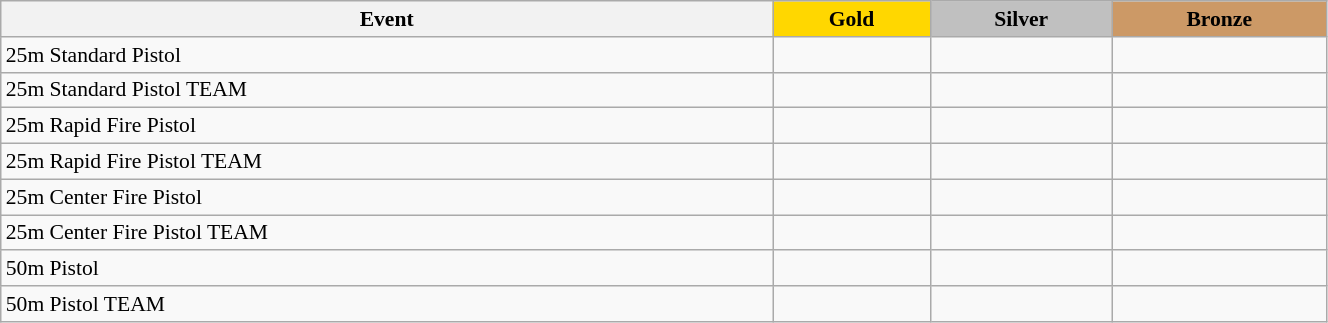<table class="wikitable" width=70% style="font-size:90%; text-align:left;">
<tr align=center>
<th>Event</th>
<td bgcolor=gold><strong>Gold</strong></td>
<td bgcolor=silver><strong>Silver</strong></td>
<td bgcolor=cc9966><strong>Bronze</strong></td>
</tr>
<tr>
<td>25m Standard Pistol</td>
<td></td>
<td></td>
<td></td>
</tr>
<tr>
<td>25m Standard Pistol TEAM</td>
<td></td>
<td></td>
<td></td>
</tr>
<tr>
<td>25m Rapid Fire Pistol</td>
<td></td>
<td></td>
<td></td>
</tr>
<tr>
<td>25m Rapid Fire Pistol TEAM</td>
<td></td>
<td></td>
<td></td>
</tr>
<tr>
<td>25m Center Fire Pistol</td>
<td></td>
<td></td>
<td></td>
</tr>
<tr>
<td>25m Center Fire Pistol TEAM</td>
<td></td>
<td></td>
<td></td>
</tr>
<tr>
<td>50m Pistol</td>
<td></td>
<td></td>
<td></td>
</tr>
<tr>
<td>50m Pistol TEAM</td>
<td></td>
<td></td>
<td></td>
</tr>
</table>
